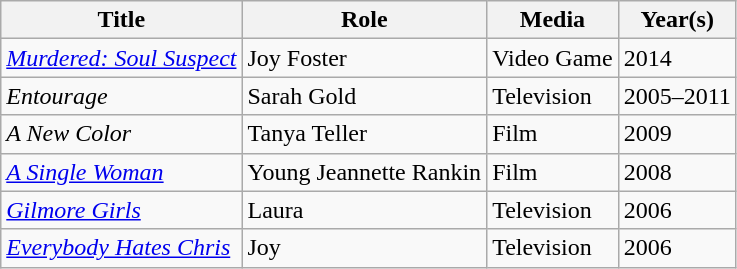<table class="wikitable">
<tr>
<th>Title</th>
<th>Role</th>
<th>Media</th>
<th>Year(s)</th>
</tr>
<tr>
<td><em><a href='#'>Murdered: Soul Suspect</a></em></td>
<td>Joy Foster</td>
<td>Video Game</td>
<td>2014</td>
</tr>
<tr>
<td><em>Entourage</em></td>
<td>Sarah Gold</td>
<td>Television</td>
<td>2005–2011</td>
</tr>
<tr>
<td><em>A New Color</em></td>
<td>Tanya Teller</td>
<td>Film</td>
<td>2009</td>
</tr>
<tr>
<td><em><a href='#'>A Single Woman</a></em></td>
<td>Young Jeannette Rankin</td>
<td>Film</td>
<td>2008</td>
</tr>
<tr>
<td><em><a href='#'>Gilmore Girls</a></em></td>
<td>Laura</td>
<td>Television</td>
<td>2006</td>
</tr>
<tr>
<td><em><a href='#'>Everybody Hates Chris</a></em></td>
<td>Joy</td>
<td>Television</td>
<td>2006</td>
</tr>
</table>
